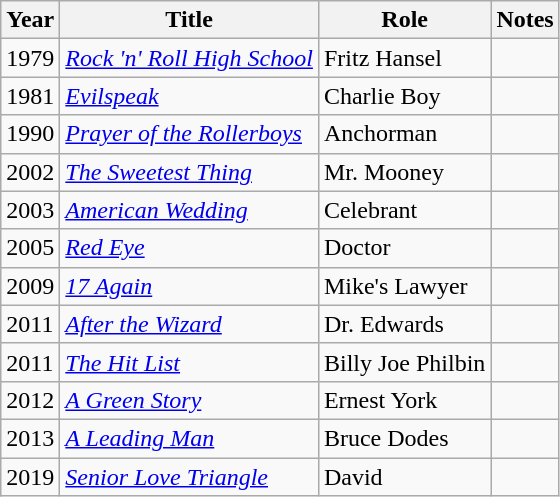<table class="wikitable sortable">
<tr>
<th>Year</th>
<th>Title</th>
<th>Role</th>
<th>Notes</th>
</tr>
<tr>
<td>1979</td>
<td><em><a href='#'>Rock 'n' Roll High School</a></em></td>
<td>Fritz Hansel</td>
<td></td>
</tr>
<tr>
<td>1981</td>
<td><em><a href='#'>Evilspeak</a></em></td>
<td>Charlie Boy</td>
<td></td>
</tr>
<tr>
<td>1990</td>
<td><em><a href='#'>Prayer of the Rollerboys</a></em></td>
<td>Anchorman</td>
<td></td>
</tr>
<tr>
<td>2002</td>
<td><em><a href='#'>The Sweetest Thing</a></em></td>
<td>Mr. Mooney</td>
<td></td>
</tr>
<tr>
<td>2003</td>
<td><em><a href='#'>American Wedding</a></em></td>
<td>Celebrant</td>
<td></td>
</tr>
<tr>
<td>2005</td>
<td><em><a href='#'>Red Eye</a></em></td>
<td>Doctor</td>
<td></td>
</tr>
<tr>
<td>2009</td>
<td><em><a href='#'>17 Again</a></em></td>
<td>Mike's Lawyer</td>
<td></td>
</tr>
<tr>
<td>2011</td>
<td><em><a href='#'>After the Wizard</a></em></td>
<td>Dr. Edwards</td>
<td></td>
</tr>
<tr>
<td>2011</td>
<td><em><a href='#'>The Hit List</a></em></td>
<td>Billy Joe Philbin</td>
<td></td>
</tr>
<tr>
<td>2012</td>
<td><em><a href='#'>A Green Story</a></em></td>
<td>Ernest York</td>
<td></td>
</tr>
<tr>
<td>2013</td>
<td><em><a href='#'>A Leading Man</a></em></td>
<td>Bruce Dodes</td>
<td></td>
</tr>
<tr>
<td>2019</td>
<td><em><a href='#'>Senior Love Triangle</a></em></td>
<td>David</td>
<td></td>
</tr>
</table>
